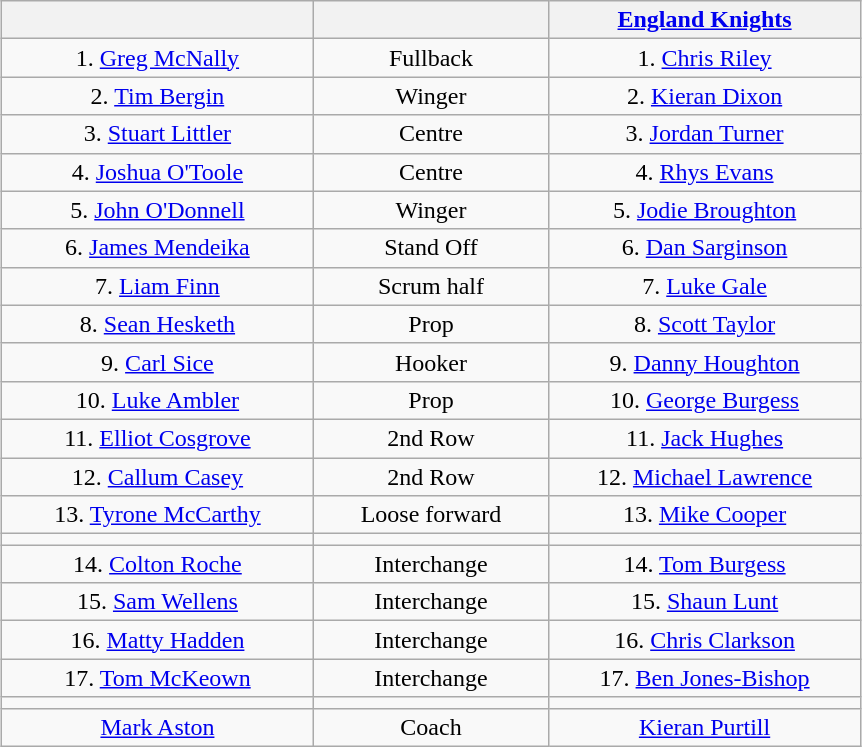<table class="wikitable" style="margin: 1em auto 1em auto">
<tr>
<th width="200"></th>
<th width="150"></th>
<th width="200"> <a href='#'>England Knights</a></th>
</tr>
<tr>
<td align="center" colspan="1">1. <a href='#'>Greg McNally</a></td>
<td align="center" colspan="1">Fullback</td>
<td align="center" colspan="1">1. <a href='#'>Chris Riley</a></td>
</tr>
<tr>
<td align="center" colspan="1">2. <a href='#'>Tim Bergin</a></td>
<td align="center" colspan="1">Winger</td>
<td align="center" colspan="1">2. <a href='#'>Kieran Dixon</a></td>
</tr>
<tr>
<td align="center" colspan="1">3. <a href='#'>Stuart Littler</a></td>
<td align="center" colspan="1">Centre</td>
<td align="center" colspan="1">3. <a href='#'>Jordan Turner</a></td>
</tr>
<tr>
<td align="center" colspan="1">4. <a href='#'>Joshua O'Toole</a></td>
<td align="center" colspan="1">Centre</td>
<td align="center" colspan="1">4. <a href='#'>Rhys Evans</a></td>
</tr>
<tr>
<td align="center" colspan="1">5. <a href='#'>John O'Donnell</a></td>
<td align="center" colspan="1">Winger</td>
<td align="center" colspan="1">5. <a href='#'>Jodie Broughton</a></td>
</tr>
<tr>
<td align="center" colspan="1">6. <a href='#'>James Mendeika</a></td>
<td align="center" colspan="1">Stand Off</td>
<td align="center" colspan="1">6. <a href='#'>Dan Sarginson</a></td>
</tr>
<tr>
<td align="center" colspan="1">7. <a href='#'>Liam Finn</a></td>
<td align="center" colspan="1">Scrum half</td>
<td align="center" colspan="1">7. <a href='#'>Luke Gale</a></td>
</tr>
<tr>
<td align="center" colspan="1">8. <a href='#'>Sean Hesketh</a></td>
<td align="center" colspan="1">Prop</td>
<td align="center" colspan="1">8. <a href='#'>Scott Taylor</a></td>
</tr>
<tr>
<td align="center" colspan="1">9. <a href='#'>Carl Sice</a></td>
<td align="center" colspan="1">Hooker</td>
<td align="center" colspan="1">9. <a href='#'>Danny Houghton</a></td>
</tr>
<tr>
<td align="center" colspan="1">10. <a href='#'>Luke Ambler</a></td>
<td align="center" colspan="1">Prop</td>
<td align="center" colspan="1">10. <a href='#'>George Burgess</a></td>
</tr>
<tr>
<td align="center" colspan="1">11. <a href='#'>Elliot Cosgrove</a></td>
<td align="center" colspan="1">2nd Row</td>
<td align="center" colspan="1">11. <a href='#'>Jack Hughes</a></td>
</tr>
<tr>
<td align="center" colspan="1">12. <a href='#'>Callum Casey</a></td>
<td align="center" colspan="1">2nd Row</td>
<td align="center" colspan="1">12. <a href='#'>Michael Lawrence</a></td>
</tr>
<tr>
<td align="center" colspan="1">13. <a href='#'>Tyrone McCarthy</a></td>
<td align="center" colspan="1">Loose forward</td>
<td align="center" colspan="1">13. <a href='#'>Mike Cooper</a></td>
</tr>
<tr>
<td align="center" colspan="1"></td>
<td align="center" colspan="1"></td>
<td align="center" colspan="1"></td>
</tr>
<tr>
<td align="center" colspan="1">14. <a href='#'>Colton Roche</a></td>
<td align="center" colspan="1">Interchange</td>
<td align="center" colspan="1">14. <a href='#'>Tom Burgess</a></td>
</tr>
<tr>
<td align="center" colspan="1">15. <a href='#'>Sam Wellens</a></td>
<td align="center" colspan="1">Interchange</td>
<td align="center" colspan="1">15. <a href='#'>Shaun Lunt</a></td>
</tr>
<tr>
<td align="center" colspan="1">16. <a href='#'>Matty Hadden</a></td>
<td align="center" colspan="1">Interchange</td>
<td align="center" colspan="1">16. <a href='#'>Chris Clarkson</a></td>
</tr>
<tr>
<td align="center" colspan="1">17. <a href='#'>Tom McKeown</a></td>
<td align="center" colspan="1">Interchange</td>
<td align="center" colspan="1">17. <a href='#'>Ben Jones-Bishop</a></td>
</tr>
<tr>
<td align="center" colspan="1"></td>
<td align="center" colspan="1"></td>
<td align="center" colspan="1"></td>
</tr>
<tr>
<td align="center" colspan="1"><a href='#'>Mark Aston</a></td>
<td align="center" colspan="1">Coach</td>
<td align="center" colspan="1"><a href='#'>Kieran Purtill</a></td>
</tr>
</table>
